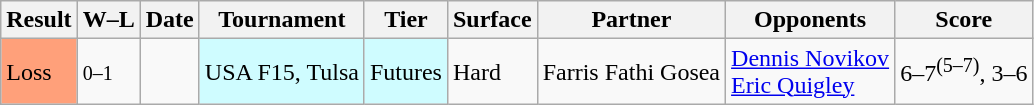<table class="sortable wikitable">
<tr>
<th>Result</th>
<th class="unsortable">W–L</th>
<th>Date</th>
<th>Tournament</th>
<th>Tier</th>
<th>Surface</th>
<th>Partner</th>
<th>Opponents</th>
<th class="unsortable">Score</th>
</tr>
<tr>
<td bgcolor=FFA07A>Loss</td>
<td><small>0–1</small></td>
<td></td>
<td style="background:#cffcff;">USA F15, Tulsa</td>
<td style="background:#cffcff;">Futures</td>
<td>Hard</td>
<td> Farris Fathi Gosea</td>
<td> <a href='#'>Dennis Novikov</a><br> <a href='#'>Eric Quigley</a></td>
<td>6–7<sup>(5–7)</sup>, 3–6</td>
</tr>
</table>
